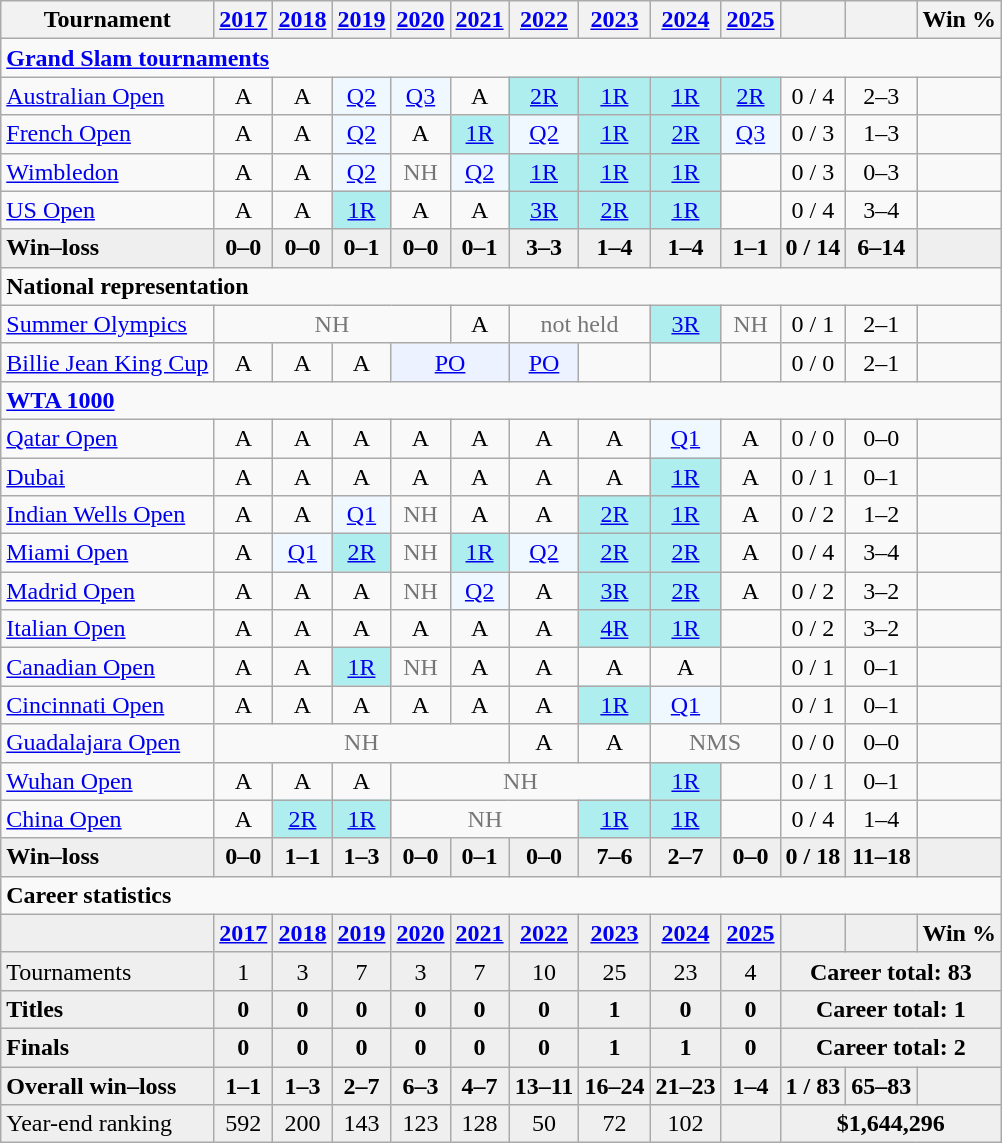<table class=wikitable style=text-align:center>
<tr>
<th>Tournament</th>
<th><a href='#'>2017</a></th>
<th><a href='#'>2018</a></th>
<th><a href='#'>2019</a></th>
<th><a href='#'>2020</a></th>
<th><a href='#'>2021</a></th>
<th><a href='#'>2022</a></th>
<th><a href='#'>2023</a></th>
<th><a href='#'>2024</a></th>
<th><a href='#'>2025</a></th>
<th></th>
<th></th>
<th>Win %</th>
</tr>
<tr>
<td colspan=13 style=text-align:left><strong><a href='#'>Grand Slam tournaments</a></strong></td>
</tr>
<tr>
<td style=text-align:left><a href='#'>Australian Open</a></td>
<td>A</td>
<td>A</td>
<td style=background:#f0f8ff><a href='#'>Q2</a></td>
<td style=background:#f0f8ff><a href='#'>Q3</a></td>
<td>A</td>
<td style=background:#afeeee><a href='#'>2R</a></td>
<td style=background:#afeeee><a href='#'>1R</a></td>
<td style=background:#afeeee><a href='#'>1R</a></td>
<td style=background:#afeeee><a href='#'>2R</a></td>
<td>0 / 4</td>
<td>2–3</td>
<td></td>
</tr>
<tr>
<td style=text-align:left><a href='#'>French Open</a></td>
<td>A</td>
<td>A</td>
<td style=background:#f0f8ff><a href='#'>Q2</a></td>
<td>A</td>
<td style=background:#afeeee><a href='#'>1R</a></td>
<td style=background:#f0f8ff><a href='#'>Q2</a></td>
<td style=background:#afeeee><a href='#'>1R</a></td>
<td style=background:#afeeee><a href='#'>2R</a></td>
<td style=background:#f0f8ff><a href='#'>Q3</a></td>
<td>0 / 3</td>
<td>1–3</td>
<td></td>
</tr>
<tr>
<td style=text-align:left><a href='#'>Wimbledon</a></td>
<td>A</td>
<td>A</td>
<td style=background:#f0f8ff><a href='#'>Q2</a></td>
<td style=color:#767676>NH</td>
<td style=background:#f0f8ff><a href='#'>Q2</a></td>
<td style=background:#afeeee><a href='#'>1R</a></td>
<td style=background:#afeeee><a href='#'>1R</a></td>
<td style=background:#afeeee><a href='#'>1R</a></td>
<td></td>
<td>0 / 3</td>
<td>0–3</td>
<td></td>
</tr>
<tr>
<td style=text-align:left><a href='#'>US Open</a></td>
<td>A</td>
<td>A</td>
<td style=background:#afeeee><a href='#'>1R</a></td>
<td>A</td>
<td>A</td>
<td style=background:#afeeee><a href='#'>3R</a></td>
<td style=background:#afeeee><a href='#'>2R</a></td>
<td style=background:#afeeee><a href='#'>1R</a></td>
<td></td>
<td>0 / 4</td>
<td>3–4</td>
<td></td>
</tr>
<tr style=font-weight:bold;background:#efefef>
<td style=text-align:left>Win–loss</td>
<td>0–0</td>
<td>0–0</td>
<td>0–1</td>
<td>0–0</td>
<td>0–1</td>
<td>3–3</td>
<td>1–4</td>
<td>1–4</td>
<td>1–1</td>
<td>0 / 14</td>
<td>6–14</td>
<td></td>
</tr>
<tr>
<td colspan=13 style=text-align:left><strong>National representation</strong></td>
</tr>
<tr>
<td style=text-align:left><a href='#'>Summer Olympics</a></td>
<td colspan="4" style=color:#767676>NH</td>
<td>A</td>
<td colspan="2" style="color:#767676">not held</td>
<td style=background:#afeeee><a href='#'>3R</a></td>
<td style=color:#767676>NH</td>
<td>0 / 1</td>
<td>2–1</td>
<td></td>
</tr>
<tr>
<td style=text-align:left><a href='#'>Billie Jean King Cup</a></td>
<td>A</td>
<td>A</td>
<td>A</td>
<td colspan=2 style=background:#ecf2ff><a href='#'>PO</a></td>
<td style=background:#ecf2ff><a href='#'>PO</a></td>
<td></td>
<td></td>
<td></td>
<td>0 / 0</td>
<td>2–1</td>
<td></td>
</tr>
<tr>
<td colspan=13 style=text-align:left><strong><a href='#'>WTA 1000</a></strong></td>
</tr>
<tr>
<td style=text-align:left><a href='#'>Qatar Open</a></td>
<td>A</td>
<td>A</td>
<td>A</td>
<td>A</td>
<td>A</td>
<td>A</td>
<td>A</td>
<td style=background:#f0f8ff><a href='#'>Q1</a></td>
<td>A</td>
<td>0 / 0</td>
<td>0–0</td>
<td></td>
</tr>
<tr>
<td style=text-align:left><a href='#'>Dubai</a></td>
<td>A</td>
<td>A</td>
<td>A</td>
<td>A</td>
<td>A</td>
<td>A</td>
<td>A</td>
<td style=background:#afeeee><a href='#'>1R</a></td>
<td>A</td>
<td>0 / 1</td>
<td>0–1</td>
<td></td>
</tr>
<tr>
<td style=text-align:left><a href='#'>Indian Wells Open</a></td>
<td>A</td>
<td>A</td>
<td style=background:#f0f8ff><a href='#'>Q1</a></td>
<td style=color:#767676>NH</td>
<td>A</td>
<td>A</td>
<td style=background:#afeeee><a href='#'>2R</a></td>
<td style=background:#afeeee><a href='#'>1R</a></td>
<td>A</td>
<td>0 / 2</td>
<td>1–2</td>
<td></td>
</tr>
<tr>
<td style=text-align:left><a href='#'>Miami Open</a></td>
<td>A</td>
<td style=background:#f0f8ff><a href='#'>Q1</a></td>
<td style=background:#afeeee><a href='#'>2R</a></td>
<td style=color:#767676>NH</td>
<td style=background:#afeeee><a href='#'>1R</a></td>
<td style=background:#f0f8ff><a href='#'>Q2</a></td>
<td style=background:#afeeee><a href='#'>2R</a></td>
<td style=background:#afeeee><a href='#'>2R</a></td>
<td>A</td>
<td>0 / 4</td>
<td>3–4</td>
<td></td>
</tr>
<tr>
<td style=text-align:left><a href='#'>Madrid Open</a></td>
<td>A</td>
<td>A</td>
<td>A</td>
<td style=color:#767676>NH</td>
<td style=background:#f0f8ff><a href='#'>Q2</a></td>
<td>A</td>
<td style=background:#afeeee><a href='#'>3R</a></td>
<td style=background:#afeeee><a href='#'>2R</a></td>
<td>A</td>
<td>0 / 2</td>
<td>3–2</td>
<td></td>
</tr>
<tr>
<td style=text-align:left><a href='#'>Italian Open</a></td>
<td>A</td>
<td>A</td>
<td>A</td>
<td>A</td>
<td>A</td>
<td>A</td>
<td style=background:#afeeee><a href='#'>4R</a></td>
<td style=background:#afeeee><a href='#'>1R</a></td>
<td></td>
<td>0 / 2</td>
<td>3–2</td>
<td></td>
</tr>
<tr>
<td style=text-align:left><a href='#'>Canadian Open</a></td>
<td>A</td>
<td>A</td>
<td style=background:#afeeee><a href='#'>1R</a></td>
<td style=color:#767676>NH</td>
<td>A</td>
<td>A</td>
<td>A</td>
<td>A</td>
<td></td>
<td>0 / 1</td>
<td>0–1</td>
<td></td>
</tr>
<tr>
<td style=text-align:left><a href='#'>Cincinnati Open</a></td>
<td>A</td>
<td>A</td>
<td>A</td>
<td>A</td>
<td>A</td>
<td>A</td>
<td style=background:#afeeee><a href='#'>1R</a></td>
<td style=background:#f0f8ff><a href='#'>Q1</a></td>
<td></td>
<td>0 / 1</td>
<td>0–1</td>
<td></td>
</tr>
<tr>
<td style="text-align:left"><a href='#'>Guadalajara Open</a></td>
<td colspan="5" style="color:#767676">NH</td>
<td>A</td>
<td>A</td>
<td colspan=2 style="color:#767676">NMS</td>
<td>0 / 0</td>
<td>0–0</td>
<td></td>
</tr>
<tr>
<td style="text-align:left"><a href='#'>Wuhan Open</a></td>
<td>A</td>
<td>A</td>
<td>A</td>
<td colspan="4" style="color:#767676">NH</td>
<td style=background:#afeeee><a href='#'>1R</a></td>
<td></td>
<td>0 / 1</td>
<td>0–1</td>
<td></td>
</tr>
<tr>
<td style=text-align:left><a href='#'>China Open</a></td>
<td>A</td>
<td style=background:#afeeee><a href='#'>2R</a></td>
<td style=background:#afeeee><a href='#'>1R</a></td>
<td colspan=3 style=color:#767676>NH</td>
<td style=background:#afeeee><a href='#'>1R</a></td>
<td style=background:#afeeee><a href='#'>1R</a></td>
<td></td>
<td>0 / 4</td>
<td>1–4</td>
<td></td>
</tr>
<tr style=font-weight:bold;background:#efefef>
<td style=text-align:left>Win–loss</td>
<td>0–0</td>
<td>1–1</td>
<td>1–3</td>
<td>0–0</td>
<td>0–1</td>
<td>0–0</td>
<td>7–6</td>
<td>2–7</td>
<td>0–0</td>
<td>0 / 18</td>
<td>11–18</td>
<td></td>
</tr>
<tr>
<td colspan=13 style=text-align:left><strong>Career statistics</strong></td>
</tr>
<tr style=font-weight:bold;background:#efefef>
<td></td>
<td><a href='#'>2017</a></td>
<td><a href='#'>2018</a></td>
<td><a href='#'>2019</a></td>
<td><a href='#'>2020</a></td>
<td><a href='#'>2021</a></td>
<td><a href='#'>2022</a></td>
<td><a href='#'>2023</a></td>
<td><a href='#'>2024</a></td>
<td><a href='#'>2025</a></td>
<td></td>
<td></td>
<td>Win %</td>
</tr>
<tr style=background:#efefef>
<td style=text-align:left>Tournaments</td>
<td>1</td>
<td>3</td>
<td>7</td>
<td>3</td>
<td>7</td>
<td>10</td>
<td>25</td>
<td>23</td>
<td>4</td>
<td colspan=3><strong>Career total: 83</strong></td>
</tr>
<tr style=font-weight:bold;background:#efefef>
<td style=text-align:left>Titles</td>
<td>0</td>
<td>0</td>
<td>0</td>
<td>0</td>
<td>0</td>
<td>0</td>
<td>1</td>
<td>0</td>
<td>0</td>
<td colspan=3>Career total: 1</td>
</tr>
<tr style=font-weight:bold;background:#efefef>
<td style=text-align:left>Finals</td>
<td>0</td>
<td>0</td>
<td>0</td>
<td>0</td>
<td>0</td>
<td>0</td>
<td>1</td>
<td>1</td>
<td>0</td>
<td colspan=3>Career total: 2</td>
</tr>
<tr style=font-weight:bold;background:#efefef>
<td style=text-align:left>Overall win–loss</td>
<td>1–1</td>
<td>1–3</td>
<td>2–7</td>
<td>6–3</td>
<td>4–7</td>
<td>13–11</td>
<td>16–24</td>
<td>21–23</td>
<td>1–4</td>
<td>1 / 83</td>
<td>65–83</td>
<td></td>
</tr>
<tr style=background:#efefef>
<td style=text-align:left>Year-end ranking</td>
<td>592</td>
<td>200</td>
<td>143</td>
<td>123</td>
<td>128</td>
<td>50</td>
<td>72</td>
<td>102</td>
<td></td>
<td colspan=3><strong>$1,644,296</strong></td>
</tr>
</table>
